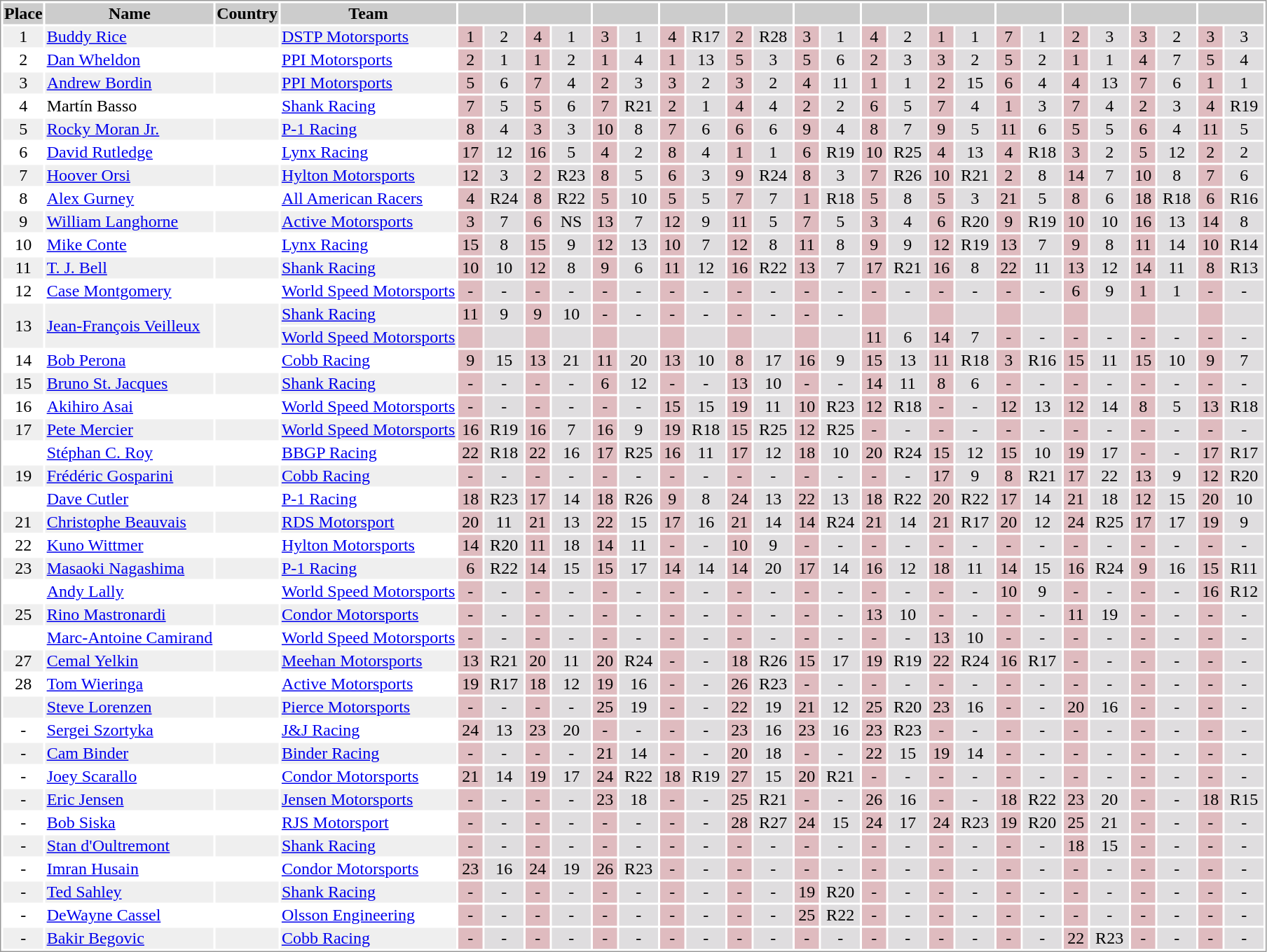<table border="0" style="border: 1px solid #999; background-color:#FFFFFF; text-align:center">
<tr align="center" style="background:#CCCCCC;">
<td><strong>Place</strong></td>
<td><strong>Name</strong></td>
<td><strong>Country</strong></td>
<td><strong>Team</strong></td>
<td colspan=2 align=center width="60"></td>
<td colspan=2 align=center width="60"></td>
<td colspan=2 align=center width="60"></td>
<td colspan=2 align=center width="60"></td>
<td colspan=2 align=center width="60"></td>
<td colspan=2 align=center width="60"></td>
<td colspan=2 align=center width="60"></td>
<td colspan=2 align=center width="60"></td>
<td colspan=2 align=center width="60"></td>
<td colspan=2 align=center width="60"></td>
<td colspan=2 align=center width="60"></td>
<td colspan=2 align=center width="60"></td>
</tr>
<tr style="background:#EFEFEF;">
<td>1</td>
<td align="left"><a href='#'>Buddy Rice</a></td>
<td align="left"></td>
<td align="left"><a href='#'>DSTP Motorsports</a></td>
<td style="background:#DFBBBF;">1</td>
<td style="background:#DFDDDF;">2</td>
<td style="background:#DFBBBF;">4</td>
<td style="background:#DFDDDF;">1</td>
<td style="background:#DFBBBF;">3</td>
<td style="background:#DFDDDF;">1</td>
<td style="background:#DFBBBF;">4</td>
<td style="background:#DFDDDF;">R17</td>
<td style="background:#DFBBBF;">2</td>
<td style="background:#DFDDDF;">R28</td>
<td style="background:#DFBBBF;">3</td>
<td style="background:#DFDDDF;">1</td>
<td style="background:#DFBBBF;">4</td>
<td style="background:#DFDDDF;">2</td>
<td style="background:#DFBBBF;">1</td>
<td style="background:#DFDDDF;">1</td>
<td style="background:#DFBBBF;">7</td>
<td style="background:#DFDDDF;">1</td>
<td style="background:#DFBBBF;">2</td>
<td style="background:#DFDDDF;">3</td>
<td style="background:#DFBBBF;">3</td>
<td style="background:#DFDDDF;">2</td>
<td style="background:#DFBBBF;">3</td>
<td style="background:#DFDDDF;">3</td>
</tr>
<tr>
<td>2</td>
<td align="left"><a href='#'>Dan Wheldon</a></td>
<td align="left"></td>
<td align="left"><a href='#'>PPI Motorsports</a></td>
<td style="background:#DFBBBF;">2</td>
<td style="background:#DFDDDF;">1</td>
<td style="background:#DFBBBF;">1</td>
<td style="background:#DFDDDF;">2</td>
<td style="background:#DFBBBF;">1</td>
<td style="background:#DFDDDF;">4</td>
<td style="background:#DFBBBF;">1</td>
<td style="background:#DFDDDF;">13</td>
<td style="background:#DFBBBF;">5</td>
<td style="background:#DFDDDF;">3</td>
<td style="background:#DFBBBF;">5</td>
<td style="background:#DFDDDF;">6</td>
<td style="background:#DFBBBF;">2</td>
<td style="background:#DFDDDF;">3</td>
<td style="background:#DFBBBF;">3</td>
<td style="background:#DFDDDF;">2</td>
<td style="background:#DFBBBF;">5</td>
<td style="background:#DFDDDF;">2</td>
<td style="background:#DFBBBF;">1</td>
<td style="background:#DFDDDF;">1</td>
<td style="background:#DFBBBF;">4</td>
<td style="background:#DFDDDF;">7</td>
<td style="background:#DFBBBF;">5</td>
<td style="background:#DFDDDF;">4</td>
</tr>
<tr style="background:#EFEFEF;">
<td>3</td>
<td align="left"><a href='#'>Andrew Bordin</a></td>
<td align="left"></td>
<td align="left"><a href='#'>PPI Motorsports</a></td>
<td style="background:#DFBBBF;">5</td>
<td style="background:#DFDDDF;">6</td>
<td style="background:#DFBBBF;">7</td>
<td style="background:#DFDDDF;">4</td>
<td style="background:#DFBBBF;">2</td>
<td style="background:#DFDDDF;">3</td>
<td style="background:#DFBBBF;">3</td>
<td style="background:#DFDDDF;">2</td>
<td style="background:#DFBBBF;">3</td>
<td style="background:#DFDDDF;">2</td>
<td style="background:#DFBBBF;">4</td>
<td style="background:#DFDDDF;">11</td>
<td style="background:#DFBBBF;">1</td>
<td style="background:#DFDDDF;">1</td>
<td style="background:#DFBBBF;">2</td>
<td style="background:#DFDDDF;">15</td>
<td style="background:#DFBBBF;">6</td>
<td style="background:#DFDDDF;">4</td>
<td style="background:#DFBBBF;">4</td>
<td style="background:#DFDDDF;">13</td>
<td style="background:#DFBBBF;">7</td>
<td style="background:#DFDDDF;">6</td>
<td style="background:#DFBBBF;">1</td>
<td style="background:#DFDDDF;">1</td>
</tr>
<tr>
<td>4</td>
<td align="left">Martín Basso</td>
<td align="left"></td>
<td align="left"><a href='#'>Shank Racing</a></td>
<td style="background:#DFBBBF;">7</td>
<td style="background:#DFDDDF;">5</td>
<td style="background:#DFBBBF;">5</td>
<td style="background:#DFDDDF;">6</td>
<td style="background:#DFBBBF;">7</td>
<td style="background:#DFDDDF;">R21</td>
<td style="background:#DFBBBF;">2</td>
<td style="background:#DFDDDF;">1</td>
<td style="background:#DFBBBF;">4</td>
<td style="background:#DFDDDF;">4</td>
<td style="background:#DFBBBF;">2</td>
<td style="background:#DFDDDF;">2</td>
<td style="background:#DFBBBF;">6</td>
<td style="background:#DFDDDF;">5</td>
<td style="background:#DFBBBF;">7</td>
<td style="background:#DFDDDF;">4</td>
<td style="background:#DFBBBF;">1</td>
<td style="background:#DFDDDF;">3</td>
<td style="background:#DFBBBF;">7</td>
<td style="background:#DFDDDF;">4</td>
<td style="background:#DFBBBF;">2</td>
<td style="background:#DFDDDF;">3</td>
<td style="background:#DFBBBF;">4</td>
<td style="background:#DFDDDF;">R19</td>
</tr>
<tr style="background:#EFEFEF;">
<td>5</td>
<td align="left"><a href='#'>Rocky Moran Jr.</a></td>
<td align="left"></td>
<td align="left"><a href='#'>P-1 Racing</a></td>
<td style="background:#DFBBBF;">8</td>
<td style="background:#DFDDDF;">4</td>
<td style="background:#DFBBBF;">3</td>
<td style="background:#DFDDDF;">3</td>
<td style="background:#DFBBBF;">10</td>
<td style="background:#DFDDDF;">8</td>
<td style="background:#DFBBBF;">7</td>
<td style="background:#DFDDDF;">6</td>
<td style="background:#DFBBBF;">6</td>
<td style="background:#DFDDDF;">6</td>
<td style="background:#DFBBBF;">9</td>
<td style="background:#DFDDDF;">4</td>
<td style="background:#DFBBBF;">8</td>
<td style="background:#DFDDDF;">7</td>
<td style="background:#DFBBBF;">9</td>
<td style="background:#DFDDDF;">5</td>
<td style="background:#DFBBBF;">11</td>
<td style="background:#DFDDDF;">6</td>
<td style="background:#DFBBBF;">5</td>
<td style="background:#DFDDDF;">5</td>
<td style="background:#DFBBBF;">6</td>
<td style="background:#DFDDDF;">4</td>
<td style="background:#DFBBBF;">11</td>
<td style="background:#DFDDDF;">5</td>
</tr>
<tr>
<td>6</td>
<td align="left"><a href='#'>David Rutledge</a></td>
<td align="left"></td>
<td align="left"><a href='#'>Lynx Racing</a></td>
<td style="background:#DFBBBF;">17</td>
<td style="background:#DFDDDF;">12</td>
<td style="background:#DFBBBF;">16</td>
<td style="background:#DFDDDF;">5</td>
<td style="background:#DFBBBF;">4</td>
<td style="background:#DFDDDF;">2</td>
<td style="background:#DFBBBF;">8</td>
<td style="background:#DFDDDF;">4</td>
<td style="background:#DFBBBF;">1</td>
<td style="background:#DFDDDF;">1</td>
<td style="background:#DFBBBF;">6</td>
<td style="background:#DFDDDF;">R19</td>
<td style="background:#DFBBBF;">10</td>
<td style="background:#DFDDDF;">R25</td>
<td style="background:#DFBBBF;">4</td>
<td style="background:#DFDDDF;">13</td>
<td style="background:#DFBBBF;">4</td>
<td style="background:#DFDDDF;">R18</td>
<td style="background:#DFBBBF;">3</td>
<td style="background:#DFDDDF;">2</td>
<td style="background:#DFBBBF;">5</td>
<td style="background:#DFDDDF;">12</td>
<td style="background:#DFBBBF;">2</td>
<td style="background:#DFDDDF;">2</td>
</tr>
<tr style="background:#EFEFEF;">
<td>7</td>
<td align="left"><a href='#'>Hoover Orsi</a></td>
<td align="left"></td>
<td align="left"><a href='#'>Hylton Motorsports</a></td>
<td style="background:#DFBBBF;">12</td>
<td style="background:#DFDDDF;">3</td>
<td style="background:#DFBBBF;">2</td>
<td style="background:#DFDDDF;">R23</td>
<td style="background:#DFBBBF;">8</td>
<td style="background:#DFDDDF;">5</td>
<td style="background:#DFBBBF;">6</td>
<td style="background:#DFDDDF;">3</td>
<td style="background:#DFBBBF;">9</td>
<td style="background:#DFDDDF;">R24</td>
<td style="background:#DFBBBF;">8</td>
<td style="background:#DFDDDF;">3</td>
<td style="background:#DFBBBF;">7</td>
<td style="background:#DFDDDF;">R26</td>
<td style="background:#DFBBBF;">10</td>
<td style="background:#DFDDDF;">R21</td>
<td style="background:#DFBBBF;">2</td>
<td style="background:#DFDDDF;">8</td>
<td style="background:#DFBBBF;">14</td>
<td style="background:#DFDDDF;">7</td>
<td style="background:#DFBBBF;">10</td>
<td style="background:#DFDDDF;">8</td>
<td style="background:#DFBBBF;">7</td>
<td style="background:#DFDDDF;">6</td>
</tr>
<tr>
<td>8</td>
<td align="left"><a href='#'>Alex Gurney</a></td>
<td align="left"></td>
<td align="left"><a href='#'>All American Racers</a></td>
<td style="background:#DFBBBF;">4</td>
<td style="background:#DFDDDF;">R24</td>
<td style="background:#DFBBBF;">8</td>
<td style="background:#DFDDDF;">R22</td>
<td style="background:#DFBBBF;">5</td>
<td style="background:#DFDDDF;">10</td>
<td style="background:#DFBBBF;">5</td>
<td style="background:#DFDDDF;">5</td>
<td style="background:#DFBBBF;">7</td>
<td style="background:#DFDDDF;">7</td>
<td style="background:#DFBBBF;">1</td>
<td style="background:#DFDDDF;">R18</td>
<td style="background:#DFBBBF;">5</td>
<td style="background:#DFDDDF;">8</td>
<td style="background:#DFBBBF;">5</td>
<td style="background:#DFDDDF;">3</td>
<td style="background:#DFBBBF;">21</td>
<td style="background:#DFDDDF;">5</td>
<td style="background:#DFBBBF;">8</td>
<td style="background:#DFDDDF;">6</td>
<td style="background:#DFBBBF;">18</td>
<td style="background:#DFDDDF;">R18</td>
<td style="background:#DFBBBF;">6</td>
<td style="background:#DFDDDF;">R16</td>
</tr>
<tr style="background:#EFEFEF;">
<td>9</td>
<td align="left"><a href='#'>William Langhorne</a></td>
<td align="left"></td>
<td align="left"><a href='#'>Active Motorsports</a></td>
<td style="background:#DFBBBF;">3</td>
<td style="background:#DFDDDF;">7</td>
<td style="background:#DFBBBF;">6</td>
<td style="background:#DFDDDF;">NS</td>
<td style="background:#DFBBBF;">13</td>
<td style="background:#DFDDDF;">7</td>
<td style="background:#DFBBBF;">12</td>
<td style="background:#DFDDDF;">9</td>
<td style="background:#DFBBBF;">11</td>
<td style="background:#DFDDDF;">5</td>
<td style="background:#DFBBBF;">7</td>
<td style="background:#DFDDDF;">5</td>
<td style="background:#DFBBBF;">3</td>
<td style="background:#DFDDDF;">4</td>
<td style="background:#DFBBBF;">6</td>
<td style="background:#DFDDDF;">R20</td>
<td style="background:#DFBBBF;">9</td>
<td style="background:#DFDDDF;">R19</td>
<td style="background:#DFBBBF;">10</td>
<td style="background:#DFDDDF;">10</td>
<td style="background:#DFBBBF;">16</td>
<td style="background:#DFDDDF;">13</td>
<td style="background:#DFBBBF;">14</td>
<td style="background:#DFDDDF;">8</td>
</tr>
<tr>
<td>10</td>
<td align="left"><a href='#'>Mike Conte</a></td>
<td align="left"></td>
<td align="left"><a href='#'>Lynx Racing</a></td>
<td style="background:#DFBBBF;">15</td>
<td style="background:#DFDDDF;">8</td>
<td style="background:#DFBBBF;">15</td>
<td style="background:#DFDDDF;">9</td>
<td style="background:#DFBBBF;">12</td>
<td style="background:#DFDDDF;">13</td>
<td style="background:#DFBBBF;">10</td>
<td style="background:#DFDDDF;">7</td>
<td style="background:#DFBBBF;">12</td>
<td style="background:#DFDDDF;">8</td>
<td style="background:#DFBBBF;">11</td>
<td style="background:#DFDDDF;">8</td>
<td style="background:#DFBBBF;">9</td>
<td style="background:#DFDDDF;">9</td>
<td style="background:#DFBBBF;">12</td>
<td style="background:#DFDDDF;">R19</td>
<td style="background:#DFBBBF;">13</td>
<td style="background:#DFDDDF;">7</td>
<td style="background:#DFBBBF;">9</td>
<td style="background:#DFDDDF;">8</td>
<td style="background:#DFBBBF;">11</td>
<td style="background:#DFDDDF;">14</td>
<td style="background:#DFBBBF;">10</td>
<td style="background:#DFDDDF;">R14</td>
</tr>
<tr style="background:#EFEFEF;">
<td>11</td>
<td align="left"><a href='#'>T. J. Bell</a></td>
<td align="left"></td>
<td align="left"><a href='#'>Shank Racing</a></td>
<td style="background:#DFBBBF;">10</td>
<td style="background:#DFDDDF;">10</td>
<td style="background:#DFBBBF;">12</td>
<td style="background:#DFDDDF;">8</td>
<td style="background:#DFBBBF;">9</td>
<td style="background:#DFDDDF;">6</td>
<td style="background:#DFBBBF;">11</td>
<td style="background:#DFDDDF;">12</td>
<td style="background:#DFBBBF;">16</td>
<td style="background:#DFDDDF;">R22</td>
<td style="background:#DFBBBF;">13</td>
<td style="background:#DFDDDF;">7</td>
<td style="background:#DFBBBF;">17</td>
<td style="background:#DFDDDF;">R21</td>
<td style="background:#DFBBBF;">16</td>
<td style="background:#DFDDDF;">8</td>
<td style="background:#DFBBBF;">22</td>
<td style="background:#DFDDDF;">11</td>
<td style="background:#DFBBBF;">13</td>
<td style="background:#DFDDDF;">12</td>
<td style="background:#DFBBBF;">14</td>
<td style="background:#DFDDDF;">11</td>
<td style="background:#DFBBBF;">8</td>
<td style="background:#DFDDDF;">R13</td>
</tr>
<tr>
<td>12</td>
<td align="left"><a href='#'>Case Montgomery</a></td>
<td align="left"></td>
<td align="left"><a href='#'>World Speed Motorsports</a></td>
<td style="background:#DFBBBF;">-</td>
<td style="background:#DFDDDF;">-</td>
<td style="background:#DFBBBF;">-</td>
<td style="background:#DFDDDF;">-</td>
<td style="background:#DFBBBF;">-</td>
<td style="background:#DFDDDF;">-</td>
<td style="background:#DFBBBF;">-</td>
<td style="background:#DFDDDF;">-</td>
<td style="background:#DFBBBF;">-</td>
<td style="background:#DFDDDF;">-</td>
<td style="background:#DFBBBF;">-</td>
<td style="background:#DFDDDF;">-</td>
<td style="background:#DFBBBF;">-</td>
<td style="background:#DFDDDF;">-</td>
<td style="background:#DFBBBF;">-</td>
<td style="background:#DFDDDF;">-</td>
<td style="background:#DFBBBF;">-</td>
<td style="background:#DFDDDF;">-</td>
<td style="background:#DFBBBF;">6</td>
<td style="background:#DFDDDF;">9</td>
<td style="background:#DFBBBF;">1</td>
<td style="background:#DFDDDF;">1</td>
<td style="background:#DFBBBF;">-</td>
<td style="background:#DFDDDF;">-</td>
</tr>
<tr style="background:#EFEFEF;">
<td rowspan=2>13</td>
<td rowspan=2 align="left"><a href='#'>Jean-François Veilleux</a></td>
<td rowspan=2 align="left"></td>
<td align="left"><a href='#'>Shank Racing</a></td>
<td style="background:#DFBBBF;">11</td>
<td style="background:#DFDDDF;">9</td>
<td style="background:#DFBBBF;">9</td>
<td style="background:#DFDDDF;">10</td>
<td style="background:#DFBBBF;">-</td>
<td style="background:#DFDDDF;">-</td>
<td style="background:#DFBBBF;">-</td>
<td style="background:#DFDDDF;">-</td>
<td style="background:#DFBBBF;">-</td>
<td style="background:#DFDDDF;">-</td>
<td style="background:#DFBBBF;">-</td>
<td style="background:#DFDDDF;">-</td>
<td style="background:#DFBBBF;"></td>
<td style="background:#DFDDDF;"></td>
<td style="background:#DFBBBF;"></td>
<td style="background:#DFDDDF;"></td>
<td style="background:#DFBBBF;"></td>
<td style="background:#DFDDDF;"></td>
<td style="background:#DFBBBF;"></td>
<td style="background:#DFDDDF;"></td>
<td style="background:#DFBBBF;"></td>
<td style="background:#DFDDDF;"></td>
<td style="background:#DFBBBF;"></td>
<td style="background:#DFDDDF;"></td>
</tr>
<tr style="background:#EFEFEF;">
<td align="left"><a href='#'>World Speed Motorsports</a></td>
<td style="background:#DFBBBF;"></td>
<td style="background:#DFDDDF;"></td>
<td style="background:#DFBBBF;"></td>
<td style="background:#DFDDDF;"></td>
<td style="background:#DFBBBF;"></td>
<td style="background:#DFDDDF;"></td>
<td style="background:#DFBBBF;"></td>
<td style="background:#DFDDDF;"></td>
<td style="background:#DFBBBF;"></td>
<td style="background:#DFDDDF;"></td>
<td style="background:#DFBBBF;"></td>
<td style="background:#DFDDDF;"></td>
<td style="background:#DFBBBF;">11</td>
<td style="background:#DFDDDF;">6</td>
<td style="background:#DFBBBF;">14</td>
<td style="background:#DFDDDF;">7</td>
<td style="background:#DFBBBF;">-</td>
<td style="background:#DFDDDF;">-</td>
<td style="background:#DFBBBF;">-</td>
<td style="background:#DFDDDF;">-</td>
<td style="background:#DFBBBF;">-</td>
<td style="background:#DFDDDF;">-</td>
<td style="background:#DFBBBF;">-</td>
<td style="background:#DFDDDF;">-</td>
</tr>
<tr>
<td>14</td>
<td align="left"><a href='#'>Bob Perona</a></td>
<td align="left"></td>
<td align="left"><a href='#'>Cobb Racing</a></td>
<td style="background:#DFBBBF;">9</td>
<td style="background:#DFDDDF;">15</td>
<td style="background:#DFBBBF;">13</td>
<td style="background:#DFDDDF;">21</td>
<td style="background:#DFBBBF;">11</td>
<td style="background:#DFDDDF;">20</td>
<td style="background:#DFBBBF;">13</td>
<td style="background:#DFDDDF;">10</td>
<td style="background:#DFBBBF;">8</td>
<td style="background:#DFDDDF;">17</td>
<td style="background:#DFBBBF;">16</td>
<td style="background:#DFDDDF;">9</td>
<td style="background:#DFBBBF;">15</td>
<td style="background:#DFDDDF;">13</td>
<td style="background:#DFBBBF;">11</td>
<td style="background:#DFDDDF;">R18</td>
<td style="background:#DFBBBF;">3</td>
<td style="background:#DFDDDF;">R16</td>
<td style="background:#DFBBBF;">15</td>
<td style="background:#DFDDDF;">11</td>
<td style="background:#DFBBBF;">15</td>
<td style="background:#DFDDDF;">10</td>
<td style="background:#DFBBBF;">9</td>
<td style="background:#DFDDDF;">7</td>
</tr>
<tr style="background:#EFEFEF;">
<td>15</td>
<td align="left"><a href='#'>Bruno St. Jacques</a></td>
<td align="left"></td>
<td align="left"><a href='#'>Shank Racing</a></td>
<td style="background:#DFBBBF;">-</td>
<td style="background:#DFDDDF;">-</td>
<td style="background:#DFBBBF;">-</td>
<td style="background:#DFDDDF;">-</td>
<td style="background:#DFBBBF;">6</td>
<td style="background:#DFDDDF;">12</td>
<td style="background:#DFBBBF;">-</td>
<td style="background:#DFDDDF;">-</td>
<td style="background:#DFBBBF;">13</td>
<td style="background:#DFDDDF;">10</td>
<td style="background:#DFBBBF;">-</td>
<td style="background:#DFDDDF;">-</td>
<td style="background:#DFBBBF;">14</td>
<td style="background:#DFDDDF;">11</td>
<td style="background:#DFBBBF;">8</td>
<td style="background:#DFDDDF;">6</td>
<td style="background:#DFBBBF;">-</td>
<td style="background:#DFDDDF;">-</td>
<td style="background:#DFBBBF;">-</td>
<td style="background:#DFDDDF;">-</td>
<td style="background:#DFBBBF;">-</td>
<td style="background:#DFDDDF;">-</td>
<td style="background:#DFBBBF;">-</td>
<td style="background:#DFDDDF;">-</td>
</tr>
<tr>
<td>16</td>
<td align="left"><a href='#'>Akihiro Asai</a></td>
<td align="left"></td>
<td align="left"><a href='#'>World Speed Motorsports</a></td>
<td style="background:#DFBBBF;">-</td>
<td style="background:#DFDDDF;">-</td>
<td style="background:#DFBBBF;">-</td>
<td style="background:#DFDDDF;">-</td>
<td style="background:#DFBBBF;">-</td>
<td style="background:#DFDDDF;">-</td>
<td style="background:#DFBBBF;">15</td>
<td style="background:#DFDDDF;">15</td>
<td style="background:#DFBBBF;">19</td>
<td style="background:#DFDDDF;">11</td>
<td style="background:#DFBBBF;">10</td>
<td style="background:#DFDDDF;">R23</td>
<td style="background:#DFBBBF;">12</td>
<td style="background:#DFDDDF;">R18</td>
<td style="background:#DFBBBF;">-</td>
<td style="background:#DFDDDF;">-</td>
<td style="background:#DFBBBF;">12</td>
<td style="background:#DFDDDF;">13</td>
<td style="background:#DFBBBF;">12</td>
<td style="background:#DFDDDF;">14</td>
<td style="background:#DFBBBF;">8</td>
<td style="background:#DFDDDF;">5</td>
<td style="background:#DFBBBF;">13</td>
<td style="background:#DFDDDF;">R18</td>
</tr>
<tr style="background:#EFEFEF;">
<td>17</td>
<td align="left"><a href='#'>Pete Mercier</a></td>
<td align="left"></td>
<td align="left"><a href='#'>World Speed Motorsports</a></td>
<td style="background:#DFBBBF;">16</td>
<td style="background:#DFDDDF;">R19</td>
<td style="background:#DFBBBF;">16</td>
<td style="background:#DFDDDF;">7</td>
<td style="background:#DFBBBF;">16</td>
<td style="background:#DFDDDF;">9</td>
<td style="background:#DFBBBF;">19</td>
<td style="background:#DFDDDF;">R18</td>
<td style="background:#DFBBBF;">15</td>
<td style="background:#DFDDDF;">R25</td>
<td style="background:#DFBBBF;">12</td>
<td style="background:#DFDDDF;">R25</td>
<td style="background:#DFBBBF;">-</td>
<td style="background:#DFDDDF;">-</td>
<td style="background:#DFBBBF;">-</td>
<td style="background:#DFDDDF;">-</td>
<td style="background:#DFBBBF;">-</td>
<td style="background:#DFDDDF;">-</td>
<td style="background:#DFBBBF;">-</td>
<td style="background:#DFDDDF;">-</td>
<td style="background:#DFBBBF;">-</td>
<td style="background:#DFDDDF;">-</td>
<td style="background:#DFBBBF;">-</td>
<td style="background:#DFDDDF;">-</td>
</tr>
<tr>
<td></td>
<td align="left"><a href='#'>Stéphan C. Roy</a></td>
<td align="left"></td>
<td align="left"><a href='#'>BBGP Racing</a></td>
<td style="background:#DFBBBF;">22</td>
<td style="background:#DFDDDF;">R18</td>
<td style="background:#DFBBBF;">22</td>
<td style="background:#DFDDDF;">16</td>
<td style="background:#DFBBBF;">17</td>
<td style="background:#DFDDDF;">R25</td>
<td style="background:#DFBBBF;">16</td>
<td style="background:#DFDDDF;">11</td>
<td style="background:#DFBBBF;">17</td>
<td style="background:#DFDDDF;">12</td>
<td style="background:#DFBBBF;">18</td>
<td style="background:#DFDDDF;">10</td>
<td style="background:#DFBBBF;">20</td>
<td style="background:#DFDDDF;">R24</td>
<td style="background:#DFBBBF;">15</td>
<td style="background:#DFDDDF;">12</td>
<td style="background:#DFBBBF;">15</td>
<td style="background:#DFDDDF;">10</td>
<td style="background:#DFBBBF;">19</td>
<td style="background:#DFDDDF;">17</td>
<td style="background:#DFBBBF;">-</td>
<td style="background:#DFDDDF;">-</td>
<td style="background:#DFBBBF;">17</td>
<td style="background:#DFDDDF;">R17</td>
</tr>
<tr style="background:#EFEFEF;">
<td>19</td>
<td align="left"><a href='#'>Frédéric Gosparini</a></td>
<td align="left"></td>
<td align="left"><a href='#'>Cobb Racing</a></td>
<td style="background:#DFBBBF;">-</td>
<td style="background:#DFDDDF;">-</td>
<td style="background:#DFBBBF;">-</td>
<td style="background:#DFDDDF;">-</td>
<td style="background:#DFBBBF;">-</td>
<td style="background:#DFDDDF;">-</td>
<td style="background:#DFBBBF;">-</td>
<td style="background:#DFDDDF;">-</td>
<td style="background:#DFBBBF;">-</td>
<td style="background:#DFDDDF;">-</td>
<td style="background:#DFBBBF;">-</td>
<td style="background:#DFDDDF;">-</td>
<td style="background:#DFBBBF;">-</td>
<td style="background:#DFDDDF;">-</td>
<td style="background:#DFBBBF;">17</td>
<td style="background:#DFDDDF;">9</td>
<td style="background:#DFBBBF;">8</td>
<td style="background:#DFDDDF;">R21</td>
<td style="background:#DFBBBF;">17</td>
<td style="background:#DFDDDF;">22</td>
<td style="background:#DFBBBF;">13</td>
<td style="background:#DFDDDF;">9</td>
<td style="background:#DFBBBF;">12</td>
<td style="background:#DFDDDF;">R20</td>
</tr>
<tr>
<td></td>
<td align="left"><a href='#'>Dave Cutler</a></td>
<td align="left"></td>
<td align="left"><a href='#'>P-1 Racing</a></td>
<td style="background:#DFBBBF;">18</td>
<td style="background:#DFDDDF;">R23</td>
<td style="background:#DFBBBF;">17</td>
<td style="background:#DFDDDF;">14</td>
<td style="background:#DFBBBF;">18</td>
<td style="background:#DFDDDF;">R26</td>
<td style="background:#DFBBBF;">9</td>
<td style="background:#DFDDDF;">8</td>
<td style="background:#DFBBBF;">24</td>
<td style="background:#DFDDDF;">13</td>
<td style="background:#DFBBBF;">22</td>
<td style="background:#DFDDDF;">13</td>
<td style="background:#DFBBBF;">18</td>
<td style="background:#DFDDDF;">R22</td>
<td style="background:#DFBBBF;">20</td>
<td style="background:#DFDDDF;">R22</td>
<td style="background:#DFBBBF;">17</td>
<td style="background:#DFDDDF;">14</td>
<td style="background:#DFBBBF;">21</td>
<td style="background:#DFDDDF;">18</td>
<td style="background:#DFBBBF;">12</td>
<td style="background:#DFDDDF;">15</td>
<td style="background:#DFBBBF;">20</td>
<td style="background:#DFDDDF;">10</td>
</tr>
<tr style="background:#EFEFEF;">
<td>21</td>
<td align="left"><a href='#'>Christophe Beauvais</a></td>
<td align="left"></td>
<td align="left"><a href='#'>RDS Motorsport</a></td>
<td style="background:#DFBBBF;">20</td>
<td style="background:#DFDDDF;">11</td>
<td style="background:#DFBBBF;">21</td>
<td style="background:#DFDDDF;">13</td>
<td style="background:#DFBBBF;">22</td>
<td style="background:#DFDDDF;">15</td>
<td style="background:#DFBBBF;">17</td>
<td style="background:#DFDDDF;">16</td>
<td style="background:#DFBBBF;">21</td>
<td style="background:#DFDDDF;">14</td>
<td style="background:#DFBBBF;">14</td>
<td style="background:#DFDDDF;">R24</td>
<td style="background:#DFBBBF;">21</td>
<td style="background:#DFDDDF;">14</td>
<td style="background:#DFBBBF;">21</td>
<td style="background:#DFDDDF;">R17</td>
<td style="background:#DFBBBF;">20</td>
<td style="background:#DFDDDF;">12</td>
<td style="background:#DFBBBF;">24</td>
<td style="background:#DFDDDF;">R25</td>
<td style="background:#DFBBBF;">17</td>
<td style="background:#DFDDDF;">17</td>
<td style="background:#DFBBBF;">19</td>
<td style="background:#DFDDDF;">9</td>
</tr>
<tr>
<td>22</td>
<td align="left"><a href='#'>Kuno Wittmer</a></td>
<td align="left"></td>
<td align="left"><a href='#'>Hylton Motorsports</a></td>
<td style="background:#DFBBBF;">14</td>
<td style="background:#DFDDDF;">R20</td>
<td style="background:#DFBBBF;">11</td>
<td style="background:#DFDDDF;">18</td>
<td style="background:#DFBBBF;">14</td>
<td style="background:#DFDDDF;">11</td>
<td style="background:#DFBBBF;">-</td>
<td style="background:#DFDDDF;">-</td>
<td style="background:#DFBBBF;">10</td>
<td style="background:#DFDDDF;">9</td>
<td style="background:#DFBBBF;">-</td>
<td style="background:#DFDDDF;">-</td>
<td style="background:#DFBBBF;">-</td>
<td style="background:#DFDDDF;">-</td>
<td style="background:#DFBBBF;">-</td>
<td style="background:#DFDDDF;">-</td>
<td style="background:#DFBBBF;">-</td>
<td style="background:#DFDDDF;">-</td>
<td style="background:#DFBBBF;">-</td>
<td style="background:#DFDDDF;">-</td>
<td style="background:#DFBBBF;">-</td>
<td style="background:#DFDDDF;">-</td>
<td style="background:#DFBBBF;">-</td>
<td style="background:#DFDDDF;">-</td>
</tr>
<tr style="background:#EFEFEF;">
<td>23</td>
<td align="left"><a href='#'>Masaoki Nagashima</a></td>
<td align="left"></td>
<td align="left"><a href='#'>P-1 Racing</a></td>
<td style="background:#DFBBBF;">6</td>
<td style="background:#DFDDDF;">R22</td>
<td style="background:#DFBBBF;">14</td>
<td style="background:#DFDDDF;">15</td>
<td style="background:#DFBBBF;">15</td>
<td style="background:#DFDDDF;">17</td>
<td style="background:#DFBBBF;">14</td>
<td style="background:#DFDDDF;">14</td>
<td style="background:#DFBBBF;">14</td>
<td style="background:#DFDDDF;">20</td>
<td style="background:#DFBBBF;">17</td>
<td style="background:#DFDDDF;">14</td>
<td style="background:#DFBBBF;">16</td>
<td style="background:#DFDDDF;">12</td>
<td style="background:#DFBBBF;">18</td>
<td style="background:#DFDDDF;">11</td>
<td style="background:#DFBBBF;">14</td>
<td style="background:#DFDDDF;">15</td>
<td style="background:#DFBBBF;">16</td>
<td style="background:#DFDDDF;">R24</td>
<td style="background:#DFBBBF;">9</td>
<td style="background:#DFDDDF;">16</td>
<td style="background:#DFBBBF;">15</td>
<td style="background:#DFDDDF;">R11</td>
</tr>
<tr>
<td></td>
<td align="left"><a href='#'>Andy Lally</a></td>
<td align="left"></td>
<td align="left"><a href='#'>World Speed Motorsports</a></td>
<td style="background:#DFBBBF;">-</td>
<td style="background:#DFDDDF;">-</td>
<td style="background:#DFBBBF;">-</td>
<td style="background:#DFDDDF;">-</td>
<td style="background:#DFBBBF;">-</td>
<td style="background:#DFDDDF;">-</td>
<td style="background:#DFBBBF;">-</td>
<td style="background:#DFDDDF;">-</td>
<td style="background:#DFBBBF;">-</td>
<td style="background:#DFDDDF;">-</td>
<td style="background:#DFBBBF;">-</td>
<td style="background:#DFDDDF;">-</td>
<td style="background:#DFBBBF;">-</td>
<td style="background:#DFDDDF;">-</td>
<td style="background:#DFBBBF;">-</td>
<td style="background:#DFDDDF;">-</td>
<td style="background:#DFBBBF;">10</td>
<td style="background:#DFDDDF;">9</td>
<td style="background:#DFBBBF;">-</td>
<td style="background:#DFDDDF;">-</td>
<td style="background:#DFBBBF;">-</td>
<td style="background:#DFDDDF;">-</td>
<td style="background:#DFBBBF;">16</td>
<td style="background:#DFDDDF;">R12</td>
</tr>
<tr style="background:#EFEFEF;">
<td>25</td>
<td align="left"><a href='#'>Rino Mastronardi</a></td>
<td align="left"></td>
<td align="left"><a href='#'>Condor Motorsports</a></td>
<td style="background:#DFBBBF;">-</td>
<td style="background:#DFDDDF;">-</td>
<td style="background:#DFBBBF;">-</td>
<td style="background:#DFDDDF;">-</td>
<td style="background:#DFBBBF;">-</td>
<td style="background:#DFDDDF;">-</td>
<td style="background:#DFBBBF;">-</td>
<td style="background:#DFDDDF;">-</td>
<td style="background:#DFBBBF;">-</td>
<td style="background:#DFDDDF;">-</td>
<td style="background:#DFBBBF;">-</td>
<td style="background:#DFDDDF;">-</td>
<td style="background:#DFBBBF;">13</td>
<td style="background:#DFDDDF;">10</td>
<td style="background:#DFBBBF;">-</td>
<td style="background:#DFDDDF;">-</td>
<td style="background:#DFBBBF;">-</td>
<td style="background:#DFDDDF;">-</td>
<td style="background:#DFBBBF;">11</td>
<td style="background:#DFDDDF;">19</td>
<td style="background:#DFBBBF;">-</td>
<td style="background:#DFDDDF;">-</td>
<td style="background:#DFBBBF;">-</td>
<td style="background:#DFDDDF;">-</td>
</tr>
<tr>
<td></td>
<td align="left"><a href='#'>Marc-Antoine Camirand</a></td>
<td align="left"></td>
<td align="left"><a href='#'>World Speed Motorsports</a></td>
<td style="background:#DFBBBF;">-</td>
<td style="background:#DFDDDF;">-</td>
<td style="background:#DFBBBF;">-</td>
<td style="background:#DFDDDF;">-</td>
<td style="background:#DFBBBF;">-</td>
<td style="background:#DFDDDF;">-</td>
<td style="background:#DFBBBF;">-</td>
<td style="background:#DFDDDF;">-</td>
<td style="background:#DFBBBF;">-</td>
<td style="background:#DFDDDF;">-</td>
<td style="background:#DFBBBF;">-</td>
<td style="background:#DFDDDF;">-</td>
<td style="background:#DFBBBF;">-</td>
<td style="background:#DFDDDF;">-</td>
<td style="background:#DFBBBF;">13</td>
<td style="background:#DFDDDF;">10</td>
<td style="background:#DFBBBF;">-</td>
<td style="background:#DFDDDF;">-</td>
<td style="background:#DFBBBF;">-</td>
<td style="background:#DFDDDF;">-</td>
<td style="background:#DFBBBF;">-</td>
<td style="background:#DFDDDF;">-</td>
<td style="background:#DFBBBF;">-</td>
<td style="background:#DFDDDF;">-</td>
</tr>
<tr style="background:#EFEFEF;">
<td>27</td>
<td align="left"><a href='#'>Cemal Yelkin</a></td>
<td align="left"></td>
<td align="left"><a href='#'>Meehan Motorsports</a></td>
<td style="background:#DFBBBF;">13</td>
<td style="background:#DFDDDF;">R21</td>
<td style="background:#DFBBBF;">20</td>
<td style="background:#DFDDDF;">11</td>
<td style="background:#DFBBBF;">20</td>
<td style="background:#DFDDDF;">R24</td>
<td style="background:#DFBBBF;">-</td>
<td style="background:#DFDDDF;">-</td>
<td style="background:#DFBBBF;">18</td>
<td style="background:#DFDDDF;">R26</td>
<td style="background:#DFBBBF;">15</td>
<td style="background:#DFDDDF;">17</td>
<td style="background:#DFBBBF;">19</td>
<td style="background:#DFDDDF;">R19</td>
<td style="background:#DFBBBF;">22</td>
<td style="background:#DFDDDF;">R24</td>
<td style="background:#DFBBBF;">16</td>
<td style="background:#DFDDDF;">R17</td>
<td style="background:#DFBBBF;">-</td>
<td style="background:#DFDDDF;">-</td>
<td style="background:#DFBBBF;">-</td>
<td style="background:#DFDDDF;">-</td>
<td style="background:#DFBBBF;">-</td>
<td style="background:#DFDDDF;">-</td>
</tr>
<tr>
<td>28</td>
<td align="left"><a href='#'>Tom Wieringa</a></td>
<td align="left"></td>
<td align="left"><a href='#'>Active Motorsports</a></td>
<td style="background:#DFBBBF;">19</td>
<td style="background:#DFDDDF;">R17</td>
<td style="background:#DFBBBF;">18</td>
<td style="background:#DFDDDF;">12</td>
<td style="background:#DFBBBF;">19</td>
<td style="background:#DFDDDF;">16</td>
<td style="background:#DFBBBF;">-</td>
<td style="background:#DFDDDF;">-</td>
<td style="background:#DFBBBF;">26</td>
<td style="background:#DFDDDF;">R23</td>
<td style="background:#DFBBBF;">-</td>
<td style="background:#DFDDDF;">-</td>
<td style="background:#DFBBBF;">-</td>
<td style="background:#DFDDDF;">-</td>
<td style="background:#DFBBBF;">-</td>
<td style="background:#DFDDDF;">-</td>
<td style="background:#DFBBBF;">-</td>
<td style="background:#DFDDDF;">-</td>
<td style="background:#DFBBBF;">-</td>
<td style="background:#DFDDDF;">-</td>
<td style="background:#DFBBBF;">-</td>
<td style="background:#DFDDDF;">-</td>
<td style="background:#DFBBBF;">-</td>
<td style="background:#DFDDDF;">-</td>
</tr>
<tr style="background:#EFEFEF;">
<td></td>
<td align="left"><a href='#'>Steve Lorenzen</a></td>
<td align="left"></td>
<td align="left"><a href='#'>Pierce Motorsports</a></td>
<td style="background:#DFBBBF;">-</td>
<td style="background:#DFDDDF;">-</td>
<td style="background:#DFBBBF;">-</td>
<td style="background:#DFDDDF;">-</td>
<td style="background:#DFBBBF;">25</td>
<td style="background:#DFDDDF;">19</td>
<td style="background:#DFBBBF;">-</td>
<td style="background:#DFDDDF;">-</td>
<td style="background:#DFBBBF;">22</td>
<td style="background:#DFDDDF;">19</td>
<td style="background:#DFBBBF;">21</td>
<td style="background:#DFDDDF;">12</td>
<td style="background:#DFBBBF;">25</td>
<td style="background:#DFDDDF;">R20</td>
<td style="background:#DFBBBF;">23</td>
<td style="background:#DFDDDF;">16</td>
<td style="background:#DFBBBF;">-</td>
<td style="background:#DFDDDF;">-</td>
<td style="background:#DFBBBF;">20</td>
<td style="background:#DFDDDF;">16</td>
<td style="background:#DFBBBF;">-</td>
<td style="background:#DFDDDF;">-</td>
<td style="background:#DFBBBF;">-</td>
<td style="background:#DFDDDF;">-</td>
</tr>
<tr>
<td>-</td>
<td align="left"><a href='#'>Sergei Szortyka</a></td>
<td align="left"></td>
<td align="left"><a href='#'>J&J Racing</a></td>
<td style="background:#DFBBBF;">24</td>
<td style="background:#DFDDDF;">13</td>
<td style="background:#DFBBBF;">23</td>
<td style="background:#DFDDDF;">20</td>
<td style="background:#DFBBBF;">-</td>
<td style="background:#DFDDDF;">-</td>
<td style="background:#DFBBBF;">-</td>
<td style="background:#DFDDDF;">-</td>
<td style="background:#DFBBBF;">23</td>
<td style="background:#DFDDDF;">16</td>
<td style="background:#DFBBBF;">23</td>
<td style="background:#DFDDDF;">16</td>
<td style="background:#DFBBBF;">23</td>
<td style="background:#DFDDDF;">R23</td>
<td style="background:#DFBBBF;">-</td>
<td style="background:#DFDDDF;">-</td>
<td style="background:#DFBBBF;">-</td>
<td style="background:#DFDDDF;">-</td>
<td style="background:#DFBBBF;">-</td>
<td style="background:#DFDDDF;">-</td>
<td style="background:#DFBBBF;">-</td>
<td style="background:#DFDDDF;">-</td>
<td style="background:#DFBBBF;">-</td>
<td style="background:#DFDDDF;">-</td>
</tr>
<tr style="background:#EFEFEF;">
<td>-</td>
<td align="left"><a href='#'>Cam Binder</a></td>
<td align="left"></td>
<td align="left"><a href='#'>Binder Racing</a></td>
<td style="background:#DFBBBF;">-</td>
<td style="background:#DFDDDF;">-</td>
<td style="background:#DFBBBF;">-</td>
<td style="background:#DFDDDF;">-</td>
<td style="background:#DFBBBF;">21</td>
<td style="background:#DFDDDF;">14</td>
<td style="background:#DFBBBF;">-</td>
<td style="background:#DFDDDF;">-</td>
<td style="background:#DFBBBF;">20</td>
<td style="background:#DFDDDF;">18</td>
<td style="background:#DFBBBF;">-</td>
<td style="background:#DFDDDF;">-</td>
<td style="background:#DFBBBF;">22</td>
<td style="background:#DFDDDF;">15</td>
<td style="background:#DFBBBF;">19</td>
<td style="background:#DFDDDF;">14</td>
<td style="background:#DFBBBF;">-</td>
<td style="background:#DFDDDF;">-</td>
<td style="background:#DFBBBF;">-</td>
<td style="background:#DFDDDF;">-</td>
<td style="background:#DFBBBF;">-</td>
<td style="background:#DFDDDF;">-</td>
<td style="background:#DFBBBF;">-</td>
<td style="background:#DFDDDF;">-</td>
</tr>
<tr>
<td>-</td>
<td align="left"><a href='#'>Joey Scarallo</a></td>
<td align="left"></td>
<td align="left"><a href='#'>Condor Motorsports</a></td>
<td style="background:#DFBBBF;">21</td>
<td style="background:#DFDDDF;">14</td>
<td style="background:#DFBBBF;">19</td>
<td style="background:#DFDDDF;">17</td>
<td style="background:#DFBBBF;">24</td>
<td style="background:#DFDDDF;">R22</td>
<td style="background:#DFBBBF;">18</td>
<td style="background:#DFDDDF;">R19</td>
<td style="background:#DFBBBF;">27</td>
<td style="background:#DFDDDF;">15</td>
<td style="background:#DFBBBF;">20</td>
<td style="background:#DFDDDF;">R21</td>
<td style="background:#DFBBBF;">-</td>
<td style="background:#DFDDDF;">-</td>
<td style="background:#DFBBBF;">-</td>
<td style="background:#DFDDDF;">-</td>
<td style="background:#DFBBBF;">-</td>
<td style="background:#DFDDDF;">-</td>
<td style="background:#DFBBBF;">-</td>
<td style="background:#DFDDDF;">-</td>
<td style="background:#DFBBBF;">-</td>
<td style="background:#DFDDDF;">-</td>
<td style="background:#DFBBBF;">-</td>
<td style="background:#DFDDDF;">-</td>
</tr>
<tr style="background:#EFEFEF;">
<td>-</td>
<td align="left"><a href='#'>Eric Jensen</a></td>
<td align="left"></td>
<td align="left"><a href='#'>Jensen Motorsports</a></td>
<td style="background:#DFBBBF;">-</td>
<td style="background:#DFDDDF;">-</td>
<td style="background:#DFBBBF;">-</td>
<td style="background:#DFDDDF;">-</td>
<td style="background:#DFBBBF;">23</td>
<td style="background:#DFDDDF;">18</td>
<td style="background:#DFBBBF;">-</td>
<td style="background:#DFDDDF;">-</td>
<td style="background:#DFBBBF;">25</td>
<td style="background:#DFDDDF;">R21</td>
<td style="background:#DFBBBF;">-</td>
<td style="background:#DFDDDF;">-</td>
<td style="background:#DFBBBF;">26</td>
<td style="background:#DFDDDF;">16</td>
<td style="background:#DFBBBF;">-</td>
<td style="background:#DFDDDF;">-</td>
<td style="background:#DFBBBF;">18</td>
<td style="background:#DFDDDF;">R22</td>
<td style="background:#DFBBBF;">23</td>
<td style="background:#DFDDDF;">20</td>
<td style="background:#DFBBBF;">-</td>
<td style="background:#DFDDDF;">-</td>
<td style="background:#DFBBBF;">18</td>
<td style="background:#DFDDDF;">R15</td>
</tr>
<tr>
<td>-</td>
<td align="left"><a href='#'>Bob Siska</a></td>
<td align="left"></td>
<td align="left"><a href='#'>RJS Motorsport</a></td>
<td style="background:#DFBBBF;">-</td>
<td style="background:#DFDDDF;">-</td>
<td style="background:#DFBBBF;">-</td>
<td style="background:#DFDDDF;">-</td>
<td style="background:#DFBBBF;">-</td>
<td style="background:#DFDDDF;">-</td>
<td style="background:#DFBBBF;">-</td>
<td style="background:#DFDDDF;">-</td>
<td style="background:#DFBBBF;">28</td>
<td style="background:#DFDDDF;">R27</td>
<td style="background:#DFBBBF;">24</td>
<td style="background:#DFDDDF;">15</td>
<td style="background:#DFBBBF;">24</td>
<td style="background:#DFDDDF;">17</td>
<td style="background:#DFBBBF;">24</td>
<td style="background:#DFDDDF;">R23</td>
<td style="background:#DFBBBF;">19</td>
<td style="background:#DFDDDF;">R20</td>
<td style="background:#DFBBBF;">25</td>
<td style="background:#DFDDDF;">21</td>
<td style="background:#DFBBBF;">-</td>
<td style="background:#DFDDDF;">-</td>
<td style="background:#DFBBBF;">-</td>
<td style="background:#DFDDDF;">-</td>
</tr>
<tr style="background:#EFEFEF;">
<td>-</td>
<td align="left"><a href='#'>Stan d'Oultremont</a></td>
<td align="left"></td>
<td align="left"><a href='#'>Shank Racing</a></td>
<td style="background:#DFBBBF;">-</td>
<td style="background:#DFDDDF;">-</td>
<td style="background:#DFBBBF;">-</td>
<td style="background:#DFDDDF;">-</td>
<td style="background:#DFBBBF;">-</td>
<td style="background:#DFDDDF;">-</td>
<td style="background:#DFBBBF;">-</td>
<td style="background:#DFDDDF;">-</td>
<td style="background:#DFBBBF;">-</td>
<td style="background:#DFDDDF;">-</td>
<td style="background:#DFBBBF;">-</td>
<td style="background:#DFDDDF;">-</td>
<td style="background:#DFBBBF;">-</td>
<td style="background:#DFDDDF;">-</td>
<td style="background:#DFBBBF;">-</td>
<td style="background:#DFDDDF;">-</td>
<td style="background:#DFBBBF;">-</td>
<td style="background:#DFDDDF;">-</td>
<td style="background:#DFBBBF;">18</td>
<td style="background:#DFDDDF;">15</td>
<td style="background:#DFBBBF;">-</td>
<td style="background:#DFDDDF;">-</td>
<td style="background:#DFBBBF;">-</td>
<td style="background:#DFDDDF;">-</td>
</tr>
<tr>
<td>-</td>
<td align="left"><a href='#'>Imran Husain</a></td>
<td align="left"></td>
<td align="left"><a href='#'>Condor Motorsports</a></td>
<td style="background:#DFBBBF;">23</td>
<td style="background:#DFDDDF;">16</td>
<td style="background:#DFBBBF;">24</td>
<td style="background:#DFDDDF;">19</td>
<td style="background:#DFBBBF;">26</td>
<td style="background:#DFDDDF;">R23</td>
<td style="background:#DFBBBF;">-</td>
<td style="background:#DFDDDF;">-</td>
<td style="background:#DFBBBF;">-</td>
<td style="background:#DFDDDF;">-</td>
<td style="background:#DFBBBF;">-</td>
<td style="background:#DFDDDF;">-</td>
<td style="background:#DFBBBF;">-</td>
<td style="background:#DFDDDF;">-</td>
<td style="background:#DFBBBF;">-</td>
<td style="background:#DFDDDF;">-</td>
<td style="background:#DFBBBF;">-</td>
<td style="background:#DFDDDF;">-</td>
<td style="background:#DFBBBF;">-</td>
<td style="background:#DFDDDF;">-</td>
<td style="background:#DFBBBF;">-</td>
<td style="background:#DFDDDF;">-</td>
<td style="background:#DFBBBF;">-</td>
<td style="background:#DFDDDF;">-</td>
</tr>
<tr style="background:#EFEFEF;">
<td>-</td>
<td align="left"><a href='#'>Ted Sahley</a></td>
<td align="left"></td>
<td align="left"><a href='#'>Shank Racing</a></td>
<td style="background:#DFBBBF;">-</td>
<td style="background:#DFDDDF;">-</td>
<td style="background:#DFBBBF;">-</td>
<td style="background:#DFDDDF;">-</td>
<td style="background:#DFBBBF;">-</td>
<td style="background:#DFDDDF;">-</td>
<td style="background:#DFBBBF;">-</td>
<td style="background:#DFDDDF;">-</td>
<td style="background:#DFBBBF;">-</td>
<td style="background:#DFDDDF;">-</td>
<td style="background:#DFBBBF;">19</td>
<td style="background:#DFDDDF;">R20</td>
<td style="background:#DFBBBF;">-</td>
<td style="background:#DFDDDF;">-</td>
<td style="background:#DFBBBF;">-</td>
<td style="background:#DFDDDF;">-</td>
<td style="background:#DFBBBF;">-</td>
<td style="background:#DFDDDF;">-</td>
<td style="background:#DFBBBF;">-</td>
<td style="background:#DFDDDF;">-</td>
<td style="background:#DFBBBF;">-</td>
<td style="background:#DFDDDF;">-</td>
<td style="background:#DFBBBF;">-</td>
<td style="background:#DFDDDF;">-</td>
</tr>
<tr>
<td>-</td>
<td align="left"><a href='#'>DeWayne Cassel</a></td>
<td align="left"></td>
<td align="left"><a href='#'>Olsson Engineering</a></td>
<td style="background:#DFBBBF;">-</td>
<td style="background:#DFDDDF;">-</td>
<td style="background:#DFBBBF;">-</td>
<td style="background:#DFDDDF;">-</td>
<td style="background:#DFBBBF;">-</td>
<td style="background:#DFDDDF;">-</td>
<td style="background:#DFBBBF;">-</td>
<td style="background:#DFDDDF;">-</td>
<td style="background:#DFBBBF;">-</td>
<td style="background:#DFDDDF;">-</td>
<td style="background:#DFBBBF;">25</td>
<td style="background:#DFDDDF;">R22</td>
<td style="background:#DFBBBF;">-</td>
<td style="background:#DFDDDF;">-</td>
<td style="background:#DFBBBF;">-</td>
<td style="background:#DFDDDF;">-</td>
<td style="background:#DFBBBF;">-</td>
<td style="background:#DFDDDF;">-</td>
<td style="background:#DFBBBF;">-</td>
<td style="background:#DFDDDF;">-</td>
<td style="background:#DFBBBF;">-</td>
<td style="background:#DFDDDF;">-</td>
<td style="background:#DFBBBF;">-</td>
<td style="background:#DFDDDF;">-</td>
</tr>
<tr style="background:#EFEFEF;">
<td>-</td>
<td align="left"><a href='#'>Bakir Begovic</a></td>
<td align="left"></td>
<td align="left"><a href='#'>Cobb Racing</a></td>
<td style="background:#DFBBBF;">-</td>
<td style="background:#DFDDDF;">-</td>
<td style="background:#DFBBBF;">-</td>
<td style="background:#DFDDDF;">-</td>
<td style="background:#DFBBBF;">-</td>
<td style="background:#DFDDDF;">-</td>
<td style="background:#DFBBBF;">-</td>
<td style="background:#DFDDDF;">-</td>
<td style="background:#DFBBBF;">-</td>
<td style="background:#DFDDDF;">-</td>
<td style="background:#DFBBBF;">-</td>
<td style="background:#DFDDDF;">-</td>
<td style="background:#DFBBBF;">-</td>
<td style="background:#DFDDDF;">-</td>
<td style="background:#DFBBBF;">-</td>
<td style="background:#DFDDDF;">-</td>
<td style="background:#DFBBBF;">-</td>
<td style="background:#DFDDDF;">-</td>
<td style="background:#DFBBBF;">22</td>
<td style="background:#DFDDDF;">R23</td>
<td style="background:#DFBBBF;">-</td>
<td style="background:#DFDDDF;">-</td>
<td style="background:#DFBBBF;">-</td>
<td style="background:#DFDDDF;">-</td>
</tr>
</table>
